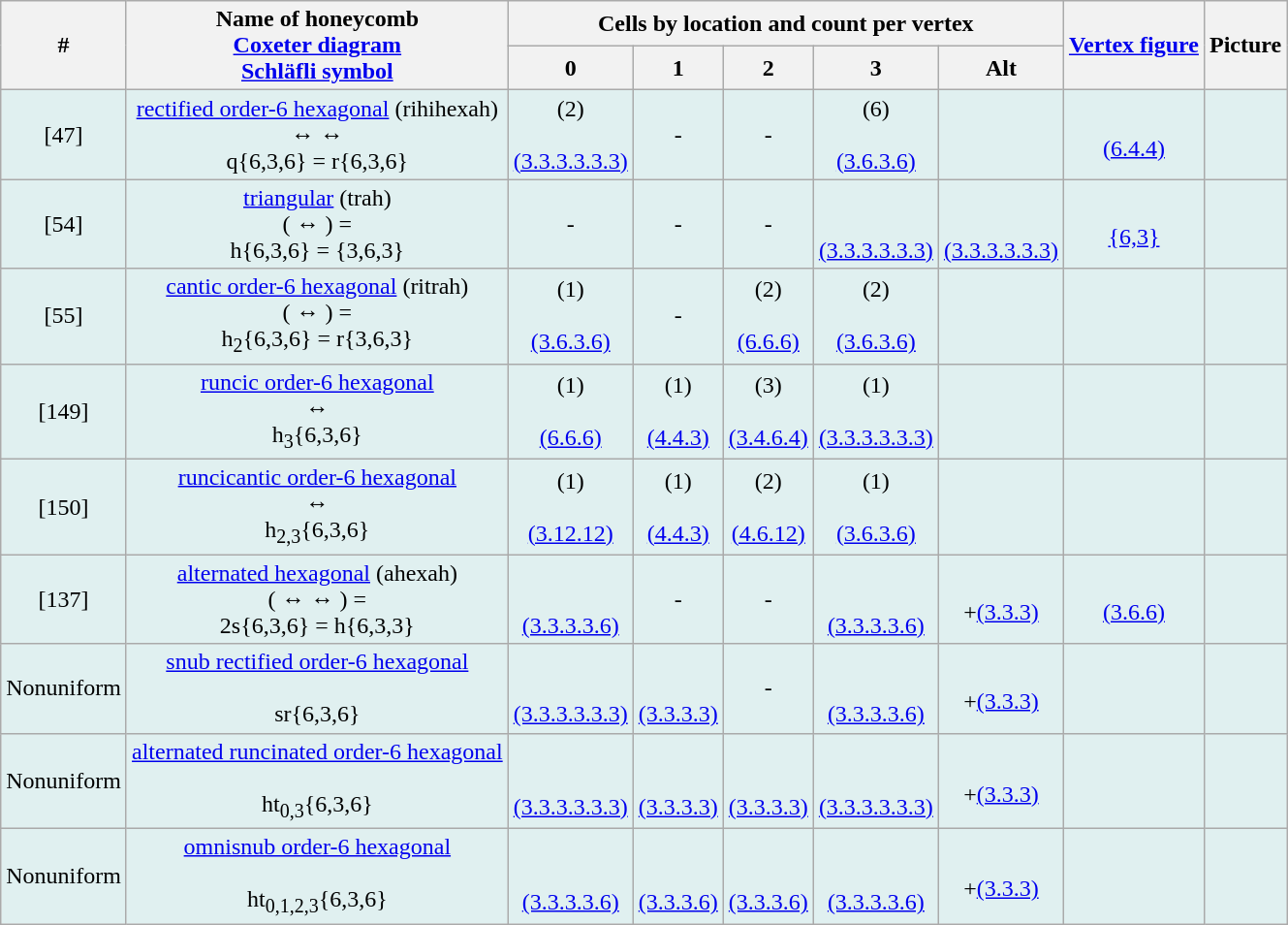<table class=wikitable>
<tr>
<th rowspan=2>#</th>
<th rowspan=2>Name of honeycomb<br><a href='#'>Coxeter diagram</a><br><a href='#'>Schläfli symbol</a></th>
<th colspan=5>Cells by location and count per vertex</th>
<th rowspan=2><a href='#'>Vertex figure</a></th>
<th rowspan=2>Picture</th>
</tr>
<tr>
<th>0<br></th>
<th>1<br></th>
<th>2<br></th>
<th>3<br></th>
<th>Alt</th>
</tr>
<tr align=center BGCOLOR="#e0f0f0">
<td>[47]</td>
<td><a href='#'>rectified order-6 hexagonal</a> (rihihexah)<br> ↔  ↔ <br>q{6,3,6} = r{6,3,6}</td>
<td>(2)<br> <br><a href='#'>(3.3.3.3.3.3)</a></td>
<td>-</td>
<td>-</td>
<td>(6)<br><br><a href='#'>(3.6.3.6)</a></td>
<td></td>
<td> <br><a href='#'>(6.4.4)</a></td>
<td></td>
</tr>
<tr align=center BGCOLOR="#e0f0f0">
<td>[54]</td>
<td><a href='#'>triangular</a> (trah)<br>( ↔ ) = <br>h{6,3,6} = {3,6,3}</td>
<td>-</td>
<td>-</td>
<td>-</td>
<td><br><br><a href='#'>(3.3.3.3.3.3)</a></td>
<td><br><br><a href='#'>(3.3.3.3.3.3)</a></td>
<td> <br><a href='#'>{6,3}</a></td>
<td></td>
</tr>
<tr align=center BGCOLOR="#e0f0f0">
<td>[55]</td>
<td><a href='#'>cantic order-6 hexagonal</a> (ritrah)<br> (  ↔ ) = <br>h<sub>2</sub>{6,3,6} = r{3,6,3}</td>
<td>(1)<br><br><a href='#'>(3.6.3.6)</a></td>
<td>-</td>
<td>(2)<br><br><a href='#'>(6.6.6)</a></td>
<td>(2)<br><br><a href='#'>(3.6.3.6)</a></td>
<td></td>
<td></td>
<td></td>
</tr>
<tr align=center BGCOLOR="#e0f0f0">
<td>[149]</td>
<td><a href='#'>runcic order-6 hexagonal</a><br> ↔ <br>h<sub>3</sub>{6,3,6}</td>
<td>(1)<br><br><a href='#'>(6.6.6)</a></td>
<td>(1)<br><br><a href='#'>(4.4.3)</a></td>
<td>(3)<br><br><a href='#'>(3.4.6.4)</a></td>
<td>(1)<br><br><a href='#'>(3.3.3.3.3.3)</a></td>
<td></td>
<td></td>
<td></td>
</tr>
<tr align=center BGCOLOR="#e0f0f0">
<td>[150]</td>
<td><a href='#'>runcicantic order-6 hexagonal</a><br> ↔ <br>h<sub>2,3</sub>{6,3,6}</td>
<td>(1)<br><br><a href='#'>(3.12.12)</a></td>
<td>(1)<br><br><a href='#'>(4.4.3)</a></td>
<td>(2)<br><br><a href='#'>(4.6.12)</a></td>
<td>(1)<br><br><a href='#'>(3.6.3.6)</a></td>
<td></td>
<td></td>
<td></td>
</tr>
<tr align=center BGCOLOR="#e0f0f0">
<td>[137]</td>
<td><a href='#'>alternated hexagonal</a> (ahexah)<br>( ↔  ↔ ) = <br>2s{6,3,6} = h{6,3,3}</td>
<td><br><br><a href='#'>(3.3.3.3.6)</a></td>
<td>-</td>
<td>-</td>
<td><br><br><a href='#'>(3.3.3.3.6)</a></td>
<td><br>+<a href='#'>(3.3.3)</a></td>
<td> <br><a href='#'>(3.6.6)</a></td>
<td></td>
</tr>
<tr align=center BGCOLOR="#e0f0f0">
<td>Nonuniform</td>
<td><a href='#'>snub rectified order-6 hexagonal</a><br><br>sr{6,3,6}</td>
<td><br><br><a href='#'>(3.3.3.3.3.3)</a></td>
<td><br><br><a href='#'>(3.3.3.3)</a></td>
<td>-</td>
<td><br><br><a href='#'>(3.3.3.3.6)</a></td>
<td><br>+<a href='#'>(3.3.3)</a></td>
<td></td>
<td></td>
</tr>
<tr align=center BGCOLOR="#e0f0f0">
<td>Nonuniform</td>
<td><a href='#'>alternated runcinated order-6 hexagonal</a><br><br>ht<sub>0,3</sub>{6,3,6}</td>
<td><br><br><a href='#'>(3.3.3.3.3.3)</a></td>
<td><br><br><a href='#'>(3.3.3.3)</a></td>
<td><br><br><a href='#'>(3.3.3.3)</a></td>
<td><br><br><a href='#'>(3.3.3.3.3.3)</a></td>
<td><br>+<a href='#'>(3.3.3)</a></td>
<td></td>
<td></td>
</tr>
<tr BGCOLOR="#e0f0f0" align=center>
<td>Nonuniform</td>
<td><a href='#'>omnisnub order-6 hexagonal</a><br><br>ht<sub>0,1,2,3</sub>{6,3,6}</td>
<td><br><br><a href='#'>(3.3.3.3.6)</a></td>
<td><br><br><a href='#'>(3.3.3.6)</a></td>
<td><br><br><a href='#'>(3.3.3.6)</a></td>
<td><br><br><a href='#'>(3.3.3.3.6)</a></td>
<td><br>+<a href='#'>(3.3.3)</a></td>
<td></td>
<td></td>
</tr>
</table>
